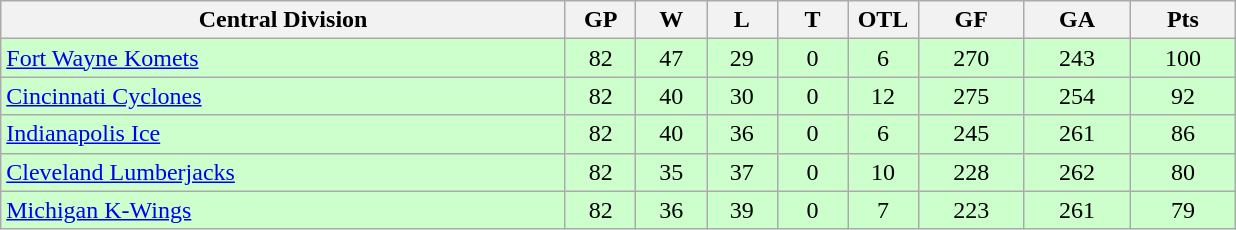<table class="wikitable">
<tr>
<th width="40%">Central Division</th>
<th width="5%">GP</th>
<th width="5%">W</th>
<th width="5%">L</th>
<th width="5%">T</th>
<th width="5%">OTL</th>
<th width="7.5%">GF</th>
<th width="7.5%">GA</th>
<th width="7.5%">Pts</th>
</tr>
<tr align="center" bgcolor="#CCFFCC">
<td align="left"><a href='#'>Fort Wayne Komets</a></td>
<td>82</td>
<td>47</td>
<td>29</td>
<td>0</td>
<td>6</td>
<td>270</td>
<td>243</td>
<td>100</td>
</tr>
<tr align="center" bgcolor="#CCFFCC">
<td align="left"><a href='#'>Cincinnati Cyclones</a></td>
<td>82</td>
<td>40</td>
<td>30</td>
<td>0</td>
<td>12</td>
<td>275</td>
<td>254</td>
<td>92</td>
</tr>
<tr align="center" bgcolor="#CCFFCC">
<td align="left"><a href='#'>Indianapolis Ice</a></td>
<td>82</td>
<td>40</td>
<td>36</td>
<td>0</td>
<td>6</td>
<td>245</td>
<td>261</td>
<td>86</td>
</tr>
<tr align="center" bgcolor="#CCFFCC">
<td align="left"><a href='#'>Cleveland Lumberjacks</a></td>
<td>82</td>
<td>35</td>
<td>37</td>
<td>0</td>
<td>10</td>
<td>228</td>
<td>262</td>
<td>80</td>
</tr>
<tr align="center" bgcolor="#CCFFCC">
<td align="left"><a href='#'>Michigan K-Wings</a></td>
<td>82</td>
<td>36</td>
<td>39</td>
<td>0</td>
<td>7</td>
<td>223</td>
<td>261</td>
<td>79</td>
</tr>
</table>
